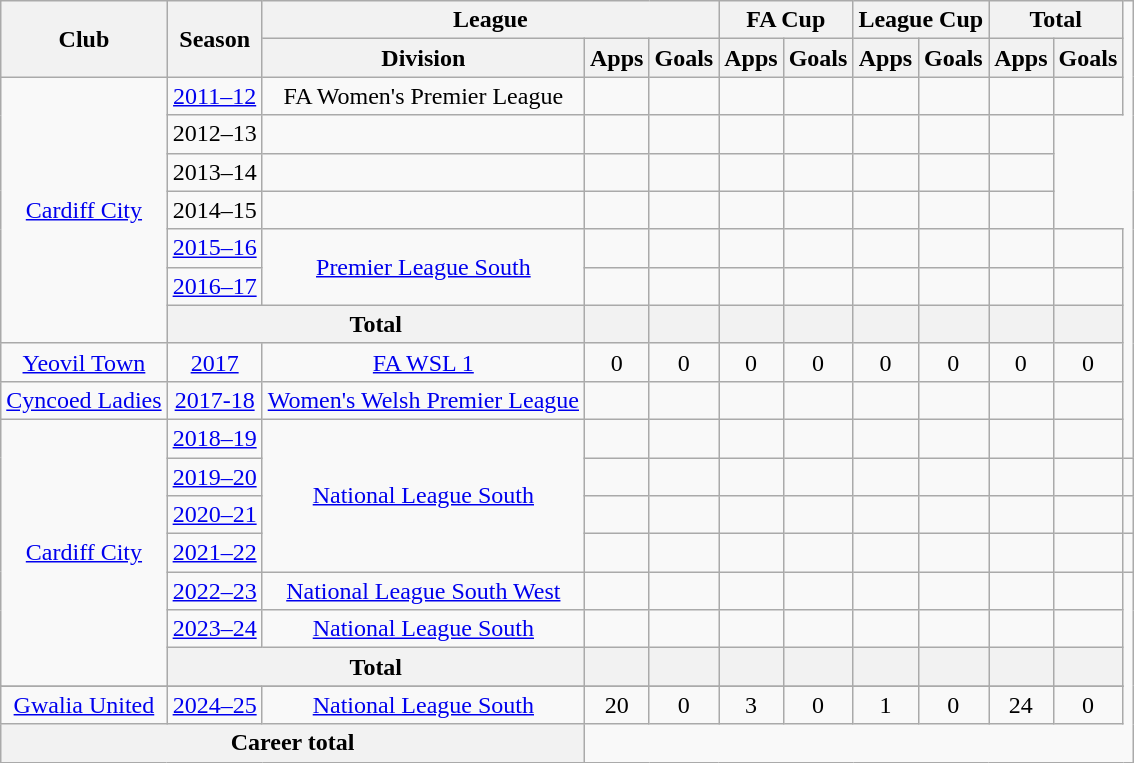<table class="wikitable" style="text-align:center">
<tr>
<th rowspan="2">Club</th>
<th rowspan="2">Season</th>
<th colspan="3">League</th>
<th colspan="2">FA Cup</th>
<th colspan="2">League Cup</th>
<th colspan="2">Total</th>
</tr>
<tr>
<th>Division</th>
<th>Apps</th>
<th>Goals</th>
<th>Apps</th>
<th>Goals</th>
<th>Apps</th>
<th>Goals</th>
<th>Apps</th>
<th>Goals</th>
</tr>
<tr>
<td rowspan="7"><a href='#'>Cardiff City</a></td>
<td><a href='#'>2011–12</a></td>
<td>FA Women's Premier League</td>
<td></td>
<td></td>
<td></td>
<td></td>
<td></td>
<td></td>
<td></td>
<td></td>
</tr>
<tr>
<td>2012–13</td>
<td></td>
<td></td>
<td></td>
<td></td>
<td></td>
<td></td>
<td></td>
<td></td>
</tr>
<tr>
<td>2013–14</td>
<td></td>
<td></td>
<td></td>
<td></td>
<td></td>
<td></td>
<td></td>
<td></td>
</tr>
<tr>
<td>2014–15</td>
<td></td>
<td></td>
<td></td>
<td></td>
<td></td>
<td></td>
<td></td>
<td></td>
</tr>
<tr>
<td><a href='#'>2015–16</a></td>
<td rowspan="2"><a href='#'>Premier League South</a></td>
<td></td>
<td></td>
<td></td>
<td></td>
<td></td>
<td></td>
<td></td>
<td></td>
</tr>
<tr>
<td><a href='#'>2016–17</a></td>
<td></td>
<td></td>
<td></td>
<td></td>
<td></td>
<td></td>
<td></td>
<td></td>
</tr>
<tr>
<th colspan="2">Total</th>
<th></th>
<th></th>
<th></th>
<th></th>
<th></th>
<th></th>
<th></th>
<th></th>
</tr>
<tr>
<td><a href='#'>Yeovil Town</a></td>
<td><a href='#'>2017</a></td>
<td><a href='#'>FA WSL 1</a></td>
<td>0</td>
<td>0</td>
<td>0</td>
<td>0</td>
<td>0</td>
<td>0</td>
<td>0</td>
<td>0</td>
</tr>
<tr>
<td><a href='#'>Cyncoed Ladies</a></td>
<td><a href='#'>2017-18</a></td>
<td><a href='#'>Women's Welsh Premier League</a></td>
<td></td>
<td></td>
<td></td>
<td></td>
<td></td>
<td></td>
<td></td>
<td></td>
</tr>
<tr>
<td rowspan="7"><a href='#'>Cardiff City</a></td>
<td><a href='#'>2018–19</a></td>
<td rowspan="4"><a href='#'>National League South</a></td>
<td></td>
<td></td>
<td></td>
<td></td>
<td></td>
<td></td>
<td></td>
<td></td>
</tr>
<tr>
<td><a href='#'>2019–20</a></td>
<td></td>
<td></td>
<td></td>
<td></td>
<td></td>
<td></td>
<td></td>
<td></td>
<td></td>
</tr>
<tr>
<td><a href='#'>2020–21</a></td>
<td></td>
<td></td>
<td></td>
<td></td>
<td></td>
<td></td>
<td></td>
<td></td>
<td></td>
</tr>
<tr>
<td><a href='#'>2021–22</a></td>
<td></td>
<td></td>
<td></td>
<td></td>
<td></td>
<td></td>
<td></td>
<td></td>
<td></td>
</tr>
<tr>
<td><a href='#'>2022–23</a></td>
<td><a href='#'>National League South West</a></td>
<td></td>
<td></td>
<td></td>
<td></td>
<td></td>
<td></td>
<td></td>
<td></td>
</tr>
<tr>
<td><a href='#'>2023–24</a></td>
<td><a href='#'>National League South</a></td>
<td></td>
<td></td>
<td></td>
<td></td>
<td></td>
<td></td>
<td></td>
<td></td>
</tr>
<tr>
<th colspan="2">Total</th>
<th></th>
<th></th>
<th></th>
<th></th>
<th></th>
<th></th>
<th></th>
<th></th>
</tr>
<tr>
</tr>
<tr>
<td><a href='#'>Gwalia United</a></td>
<td><a href='#'>2024–25</a></td>
<td><a href='#'>National League South</a></td>
<td>20</td>
<td>0</td>
<td>3</td>
<td>0</td>
<td>1</td>
<td>0</td>
<td>24</td>
<td>0</td>
</tr>
<tr>
<th colspan="3">Career total</th>
</tr>
</table>
